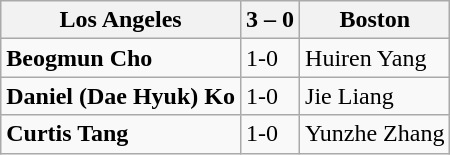<table class="wikitable">
<tr>
<th>Los Angeles</th>
<th>3 – 0</th>
<th>Boston</th>
</tr>
<tr>
<td><strong>Beogmun Cho</strong></td>
<td>1-0</td>
<td>Huiren Yang</td>
</tr>
<tr>
<td><strong>Daniel (Dae Hyuk) Ko</strong></td>
<td>1-0</td>
<td>Jie Liang</td>
</tr>
<tr>
<td><strong>Curtis Tang</strong></td>
<td>1-0</td>
<td>Yunzhe Zhang</td>
</tr>
</table>
